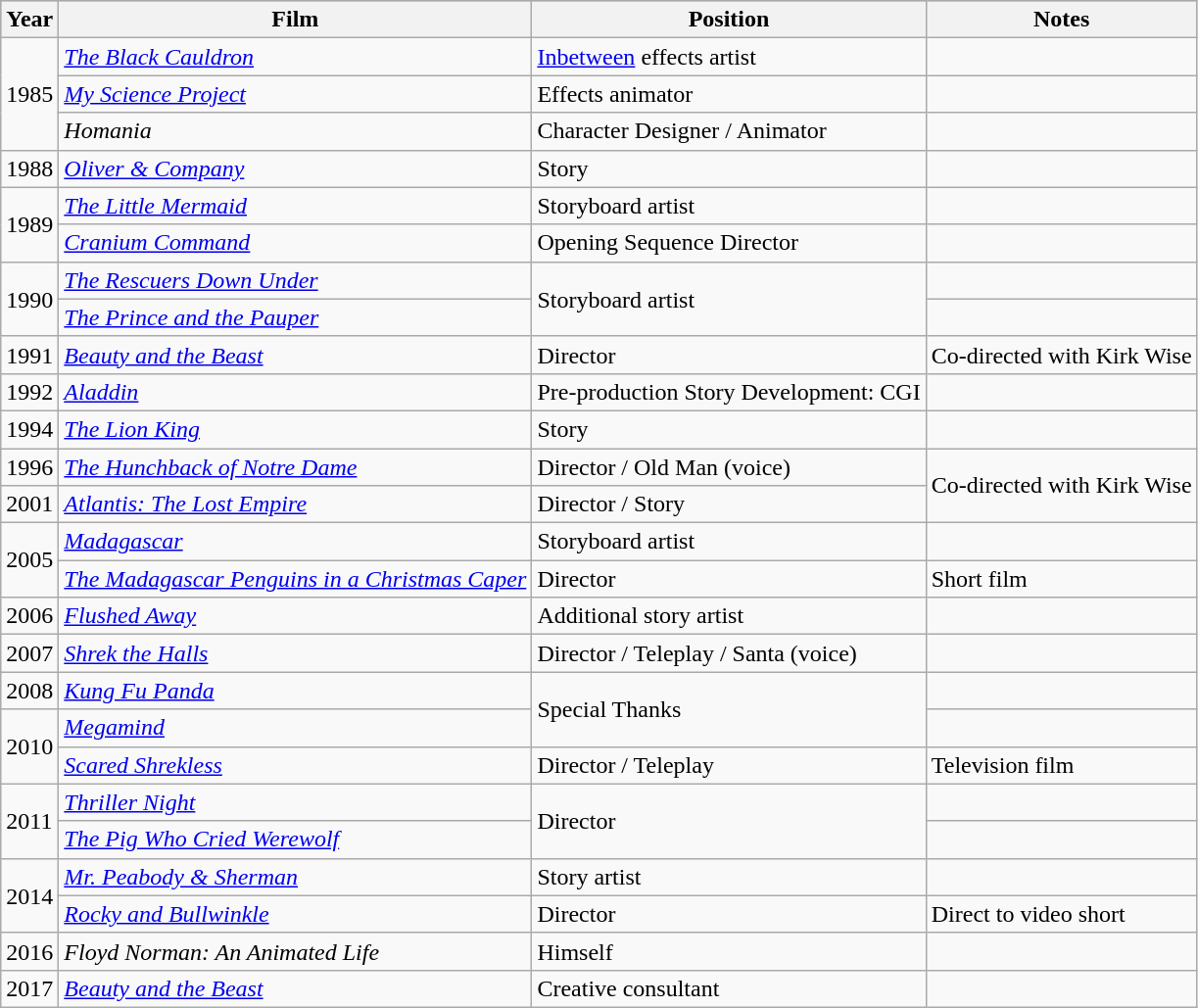<table class="wikitable">
<tr style="background:#b0c4de; text-align:center;">
<th>Year</th>
<th>Film</th>
<th>Position</th>
<th>Notes</th>
</tr>
<tr>
<td rowspan=3>1985</td>
<td><em><a href='#'>The Black Cauldron</a></em></td>
<td><a href='#'>Inbetween</a> effects artist</td>
<td></td>
</tr>
<tr>
<td><em><a href='#'>My Science Project</a></em></td>
<td>Effects animator</td>
<td></td>
</tr>
<tr>
<td><em>Homania</em></td>
<td>Character Designer / Animator</td>
<td></td>
</tr>
<tr>
<td>1988</td>
<td><em><a href='#'>Oliver & Company</a></em></td>
<td>Story</td>
<td></td>
</tr>
<tr>
<td rowspan=2>1989</td>
<td><em><a href='#'>The Little Mermaid</a></em></td>
<td>Storyboard artist</td>
<td></td>
</tr>
<tr>
<td><em><a href='#'>Cranium Command</a></em></td>
<td>Opening Sequence Director</td>
<td></td>
</tr>
<tr>
<td rowspan=2>1990</td>
<td><em><a href='#'>The Rescuers Down Under</a></em></td>
<td rowspan=2>Storyboard artist</td>
<td></td>
</tr>
<tr>
<td><em><a href='#'>The Prince and the Pauper</a></em></td>
<td></td>
</tr>
<tr>
<td>1991</td>
<td><em><a href='#'>Beauty and the Beast</a></em></td>
<td>Director</td>
<td>Co-directed with Kirk Wise</td>
</tr>
<tr>
<td>1992</td>
<td><em><a href='#'>Aladdin</a></em></td>
<td>Pre-production Story Development: CGI</td>
<td></td>
</tr>
<tr>
<td>1994</td>
<td><em><a href='#'>The Lion King</a></em></td>
<td>Story</td>
<td></td>
</tr>
<tr>
<td>1996</td>
<td><em><a href='#'>The Hunchback of Notre Dame</a></em></td>
<td>Director / Old Man (voice)</td>
<td rowspan=2>Co-directed with Kirk Wise</td>
</tr>
<tr>
<td>2001</td>
<td><em><a href='#'>Atlantis: The Lost Empire</a></em></td>
<td>Director / Story</td>
</tr>
<tr>
<td rowspan=2>2005</td>
<td><em><a href='#'>Madagascar</a></em></td>
<td>Storyboard artist</td>
<td></td>
</tr>
<tr>
<td><em><a href='#'>The Madagascar Penguins in a Christmas Caper</a></em></td>
<td>Director</td>
<td>Short film</td>
</tr>
<tr>
<td>2006</td>
<td><em><a href='#'>Flushed Away</a></em></td>
<td>Additional story artist</td>
<td></td>
</tr>
<tr>
<td>2007</td>
<td><em><a href='#'>Shrek the Halls</a></em></td>
<td>Director / Teleplay / Santa (voice)</td>
<td></td>
</tr>
<tr>
<td>2008</td>
<td><em><a href='#'>Kung Fu Panda</a></em></td>
<td rowspan=2>Special Thanks</td>
<td></td>
</tr>
<tr>
<td rowspan=2>2010</td>
<td><em><a href='#'>Megamind</a></em></td>
<td></td>
</tr>
<tr>
<td><em><a href='#'>Scared Shrekless</a></em></td>
<td>Director / Teleplay</td>
<td>Television film</td>
</tr>
<tr>
<td rowspan=2>2011</td>
<td><em><a href='#'>Thriller Night</a></em></td>
<td rowspan=2>Director</td>
<td></td>
</tr>
<tr>
<td><em><a href='#'>The Pig Who Cried Werewolf</a></em></td>
<td></td>
</tr>
<tr>
<td rowspan=2>2014</td>
<td><em><a href='#'>Mr. Peabody & Sherman</a></em></td>
<td>Story artist</td>
<td></td>
</tr>
<tr>
<td><em><a href='#'>Rocky and Bullwinkle</a></em></td>
<td>Director</td>
<td>Direct to video short</td>
</tr>
<tr>
<td>2016</td>
<td><em>Floyd Norman: An Animated Life</em></td>
<td>Himself</td>
<td></td>
</tr>
<tr>
<td>2017</td>
<td><em><a href='#'>Beauty and the Beast</a></em></td>
<td>Creative consultant</td>
<td></td>
</tr>
</table>
